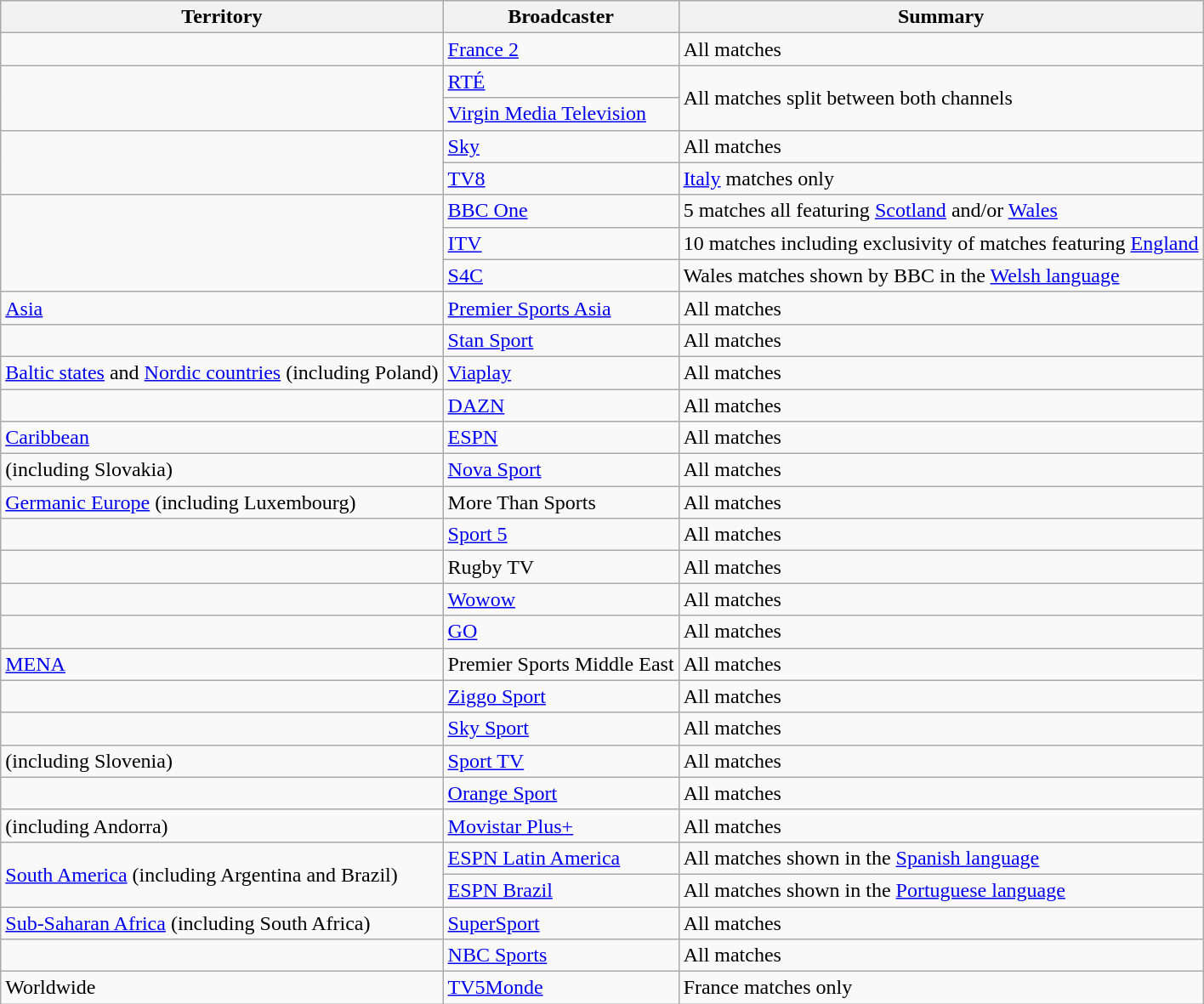<table class="wikitable">
<tr>
<th>Territory</th>
<th>Broadcaster</th>
<th>Summary</th>
</tr>
<tr>
<td></td>
<td><a href='#'>France 2</a></td>
<td>All matches</td>
</tr>
<tr>
<td rowspan="2"></td>
<td><a href='#'>RTÉ</a></td>
<td rowspan="2">All matches split between both channels</td>
</tr>
<tr>
<td><a href='#'>Virgin Media Television</a></td>
</tr>
<tr>
<td rowspan="2"></td>
<td><a href='#'>Sky</a></td>
<td>All matches</td>
</tr>
<tr>
<td><a href='#'>TV8</a></td>
<td><a href='#'>Italy</a> matches only</td>
</tr>
<tr>
<td rowspan="3"></td>
<td><a href='#'>BBC One</a></td>
<td>5 matches all featuring <a href='#'>Scotland</a> and/or <a href='#'>Wales</a></td>
</tr>
<tr>
<td><a href='#'>ITV</a></td>
<td>10 matches including exclusivity of matches featuring  <a href='#'>England</a></td>
</tr>
<tr>
<td><a href='#'>S4C</a></td>
<td>Wales matches shown by BBC in the <a href='#'>Welsh language</a></td>
</tr>
<tr>
<td><a href='#'>Asia</a></td>
<td><a href='#'>Premier Sports Asia</a></td>
<td>All matches</td>
</tr>
<tr>
<td></td>
<td><a href='#'>Stan Sport</a></td>
<td>All matches</td>
</tr>
<tr>
<td><a href='#'>Baltic states</a> and <a href='#'>Nordic countries</a> (including Poland)</td>
<td><a href='#'>Viaplay</a></td>
<td>All matches</td>
</tr>
<tr>
<td></td>
<td><a href='#'>DAZN</a></td>
<td>All matches</td>
</tr>
<tr>
<td><a href='#'>Caribbean</a></td>
<td><a href='#'>ESPN</a></td>
<td>All matches</td>
</tr>
<tr>
<td> (including Slovakia)</td>
<td><a href='#'>Nova Sport</a></td>
<td>All matches</td>
</tr>
<tr>
<td><a href='#'>Germanic Europe</a> (including Luxembourg)</td>
<td>More Than Sports</td>
<td>All matches</td>
</tr>
<tr>
<td></td>
<td><a href='#'>Sport 5</a></td>
<td>All matches</td>
</tr>
<tr>
<td></td>
<td>Rugby TV</td>
<td>All matches</td>
</tr>
<tr>
<td></td>
<td><a href='#'>Wowow</a></td>
<td>All matches</td>
</tr>
<tr>
<td></td>
<td><a href='#'>GO</a></td>
<td>All matches</td>
</tr>
<tr>
<td><a href='#'>MENA</a></td>
<td>Premier Sports Middle East</td>
<td>All matches</td>
</tr>
<tr>
<td></td>
<td><a href='#'>Ziggo Sport</a></td>
<td>All matches</td>
</tr>
<tr>
<td></td>
<td><a href='#'>Sky Sport</a></td>
<td>All matches</td>
</tr>
<tr>
<td> (including Slovenia)</td>
<td><a href='#'>Sport TV</a></td>
<td>All matches</td>
</tr>
<tr>
<td></td>
<td><a href='#'>Orange Sport</a></td>
<td>All matches</td>
</tr>
<tr>
<td> (including Andorra)</td>
<td><a href='#'>Movistar Plus+</a></td>
<td>All matches</td>
</tr>
<tr>
<td rowspan=2><a href='#'>South America</a> (including Argentina and Brazil)</td>
<td><a href='#'>ESPN Latin America</a></td>
<td>All matches shown in the <a href='#'>Spanish language</a></td>
</tr>
<tr>
<td><a href='#'>ESPN Brazil</a></td>
<td>All matches shown in the <a href='#'>Portuguese language</a></td>
</tr>
<tr>
<td><a href='#'>Sub-Saharan Africa</a> (including South Africa)</td>
<td><a href='#'>SuperSport</a></td>
<td>All matches</td>
</tr>
<tr>
<td></td>
<td><a href='#'>NBC Sports</a></td>
<td>All matches</td>
</tr>
<tr>
<td>Worldwide</td>
<td><a href='#'>TV5Monde</a></td>
<td>France matches only</td>
</tr>
</table>
